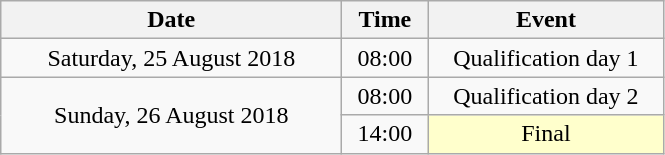<table class = "wikitable" style="text-align:center;">
<tr>
<th width=220>Date</th>
<th width=50>Time</th>
<th width=150>Event</th>
</tr>
<tr>
<td>Saturday, 25 August 2018</td>
<td>08:00</td>
<td>Qualification day 1</td>
</tr>
<tr>
<td rowspan=2>Sunday, 26 August 2018</td>
<td>08:00</td>
<td>Qualification day 2</td>
</tr>
<tr>
<td>14:00</td>
<td bgcolor=ffffcc>Final</td>
</tr>
</table>
